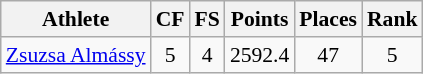<table class="wikitable" border="1" style="font-size:90%">
<tr>
<th>Athlete</th>
<th>CF</th>
<th>FS</th>
<th>Points</th>
<th>Places</th>
<th>Rank</th>
</tr>
<tr align=center>
<td align=left><a href='#'>Zsuzsa Almássy</a></td>
<td>5</td>
<td>4</td>
<td>2592.4</td>
<td>47</td>
<td>5</td>
</tr>
</table>
